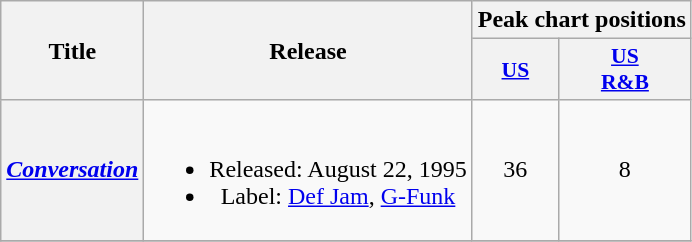<table class="wikitable plainrowheaders" style="text-align:center;">
<tr>
<th rowspan="2">Title</th>
<th rowspan="2">Release</th>
<th colspan="3">Peak chart positions</th>
</tr>
<tr>
<th scope="col" style=font-size:90%;"><a href='#'>US</a></th>
<th scope="col" style=font-size:90%;"><a href='#'>US<br>R&B</a></th>
</tr>
<tr>
<th scope="row"><em><a href='#'>Conversation</a></em></th>
<td><br><ul><li>Released: August 22, 1995</li><li>Label: <a href='#'>Def Jam</a>, <a href='#'>G-Funk</a></li></ul></td>
<td align="center">36</td>
<td align="center">8</td>
</tr>
<tr>
</tr>
</table>
